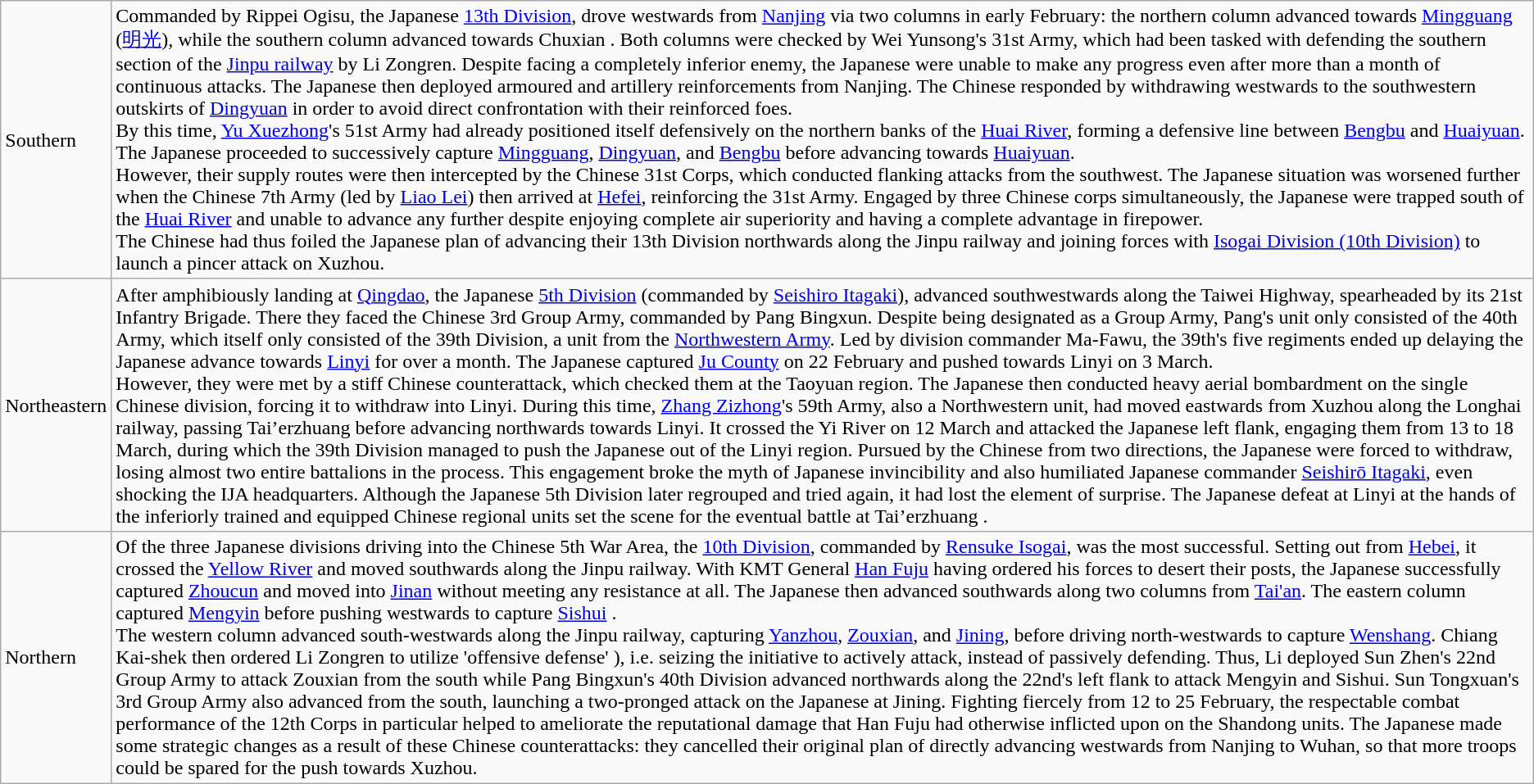<table class="wikitable">
<tr>
<td>Southern</td>
<td>Commanded by Rippei Ogisu, the Japanese <a href='#'>13th Division</a>, drove westwards from <a href='#'>Nanjing</a> via two columns in early February: the northern column advanced towards <a href='#'>Mingguang</a> (<a href='#'>明光</a>), while the southern column advanced towards Chuxian . Both columns were checked by Wei Yunsong's 31st Army, which had been tasked with defending the southern section of the <a href='#'>Jinpu railway</a> by Li Zongren. Despite facing a completely inferior enemy, the Japanese were unable to make any progress even after more than a month of continuous attacks. The Japanese then deployed armoured and artillery reinforcements from Nanjing. The Chinese responded by withdrawing westwards to the southwestern outskirts of <a href='#'>Dingyuan</a> in order to avoid direct confrontation with their reinforced foes. <br>By this time, <a href='#'>Yu Xuezhong</a>'s 51st Army had already positioned itself defensively on the northern banks of the <a href='#'>Huai River</a>, forming a defensive line between <a href='#'>Bengbu</a> and <a href='#'>Huaiyuan</a>. The Japanese proceeded to successively capture <a href='#'>Mingguang</a>, <a href='#'>Dingyuan</a>, and <a href='#'>Bengbu</a> before advancing towards <a href='#'>Huaiyuan</a>.<br>However, their supply routes were then intercepted by the Chinese 31st Corps, which conducted flanking attacks from the southwest. The Japanese situation was worsened further when the Chinese 7th Army (led by <a href='#'>Liao Lei</a>) then arrived at <a href='#'>Hefei</a>, reinforcing the 31st Army. Engaged by three Chinese corps simultaneously, the Japanese were trapped south of the <a href='#'>Huai River</a> and unable to advance any further despite enjoying complete air superiority and having a complete advantage in firepower.<br>The Chinese had thus foiled the Japanese plan of advancing their 13th Division northwards along the Jinpu railway and joining forces with <a href='#'>Isogai Division (10th Division)</a> to launch a pincer attack on Xuzhou.</td>
</tr>
<tr>
<td>Northeastern</td>
<td>After amphibiously landing at <a href='#'>Qingdao</a>, the Japanese <a href='#'>5th Division</a> (commanded by <a href='#'>Seishiro Itagaki</a>), advanced southwestwards along the Taiwei Highway, spearheaded by its 21st Infantry Brigade. There they faced the Chinese 3rd Group Army, commanded by Pang Bingxun. Despite being designated as a Group Army, Pang's unit only consisted of the 40th Army, which itself only consisted of the 39th Division, a unit from the <a href='#'>Northwestern Army</a>. Led by division commander Ma-Fawu, the 39th's five regiments ended up delaying the Japanese advance towards <a href='#'>Linyi</a> for over a month. The Japanese captured <a href='#'>Ju County</a>  on 22 February and pushed towards Linyi on 3 March. <br>However, they were met by a stiff Chinese counterattack, which checked them at the Taoyuan region. The Japanese then conducted heavy aerial bombardment on the single Chinese division, forcing it to withdraw into Linyi. During this time, <a href='#'>Zhang Zizhong</a>'s 59th Army, also a Northwestern unit, had moved eastwards from Xuzhou along the Longhai railway, passing Tai’erzhuang before advancing northwards towards Linyi. It crossed the Yi River on 12 March and attacked the Japanese left flank, engaging them from 13 to 18 March, during which the 39th Division managed to push the Japanese out of the Linyi region. Pursued by the Chinese from two directions, the Japanese were forced to withdraw, losing almost two entire battalions in the process. This engagement broke the myth of Japanese invincibility and also humiliated Japanese commander <a href='#'>Seishirō Itagaki</a>, even shocking the IJA headquarters. Although the Japanese 5th Division later regrouped and tried again, it had lost the element of surprise. The Japanese defeat at Linyi at the hands of the inferiorly trained and equipped Chinese regional units set the scene for the eventual battle at Tai’erzhuang .</td>
</tr>
<tr>
<td>Northern</td>
<td>Of the three Japanese divisions driving into the Chinese 5th War Area, the <a href='#'>10th Division</a>, commanded by <a href='#'>Rensuke Isogai</a>, was the most successful. Setting out from <a href='#'>Hebei</a>, it crossed the <a href='#'>Yellow River</a> and moved southwards along the Jinpu railway. With KMT General <a href='#'>Han Fuju</a> having ordered his forces to desert their posts, the Japanese successfully captured <a href='#'>Zhoucun</a> and moved into <a href='#'>Jinan</a> without meeting any resistance at all. The Japanese then advanced southwards along two columns from <a href='#'>Tai'an</a>. The eastern column captured <a href='#'>Mengyin</a>  before pushing westwards to capture <a href='#'>Sishui</a> .<br>The western column advanced south-westwards along the Jinpu railway, capturing <a href='#'>Yanzhou</a>, <a href='#'>Zouxian</a>, and <a href='#'>Jining</a>, before driving north-westwards to capture <a href='#'>Wenshang</a>. Chiang Kai-shek then ordered Li Zongren to utilize 'offensive defense' ), i.e. seizing the initiative to actively attack, instead of passively defending. Thus, Li deployed Sun Zhen's 22nd Group Army to attack Zouxian from the south while Pang Bingxun's 40th Division advanced northwards along the 22nd's left flank to attack Mengyin and Sishui. Sun Tongxuan's 3rd Group Army also advanced from the south, launching a two-pronged attack on the Japanese at Jining. Fighting fiercely from 12 to 25 February, the respectable combat performance of the 12th Corps in particular helped to ameliorate the reputational damage that Han Fuju had otherwise inflicted upon on the Shandong units. The Japanese made some strategic changes as a result of these Chinese counterattacks: they cancelled their original plan of directly advancing westwards from Nanjing to Wuhan, so that more troops could be spared for the push towards Xuzhou.</td>
</tr>
</table>
